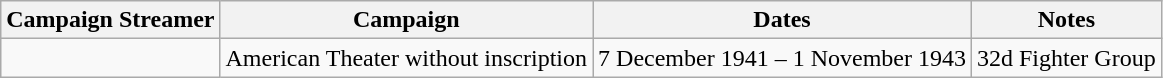<table class="wikitable">
<tr>
<th>Campaign Streamer</th>
<th>Campaign</th>
<th>Dates</th>
<th>Notes</th>
</tr>
<tr>
<td></td>
<td>American Theater without inscription</td>
<td>7 December 1941 – 1 November 1943</td>
<td>32d Fighter Group</td>
</tr>
</table>
